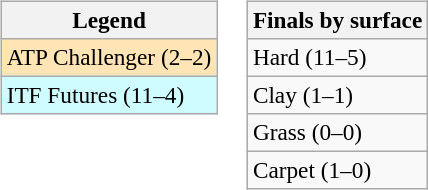<table>
<tr valign=top>
<td><br><table class=wikitable style=font-size:97%>
<tr>
<th>Legend</th>
</tr>
<tr bgcolor=moccasin>
<td>ATP Challenger (2–2)</td>
</tr>
<tr bgcolor=cffcff>
<td>ITF Futures (11–4)</td>
</tr>
</table>
</td>
<td><br><table class=wikitable style=font-size:97%>
<tr>
<th>Finals by surface</th>
</tr>
<tr>
<td>Hard (11–5)</td>
</tr>
<tr>
<td>Clay (1–1)</td>
</tr>
<tr>
<td>Grass (0–0)</td>
</tr>
<tr>
<td>Carpet (1–0)</td>
</tr>
</table>
</td>
</tr>
</table>
